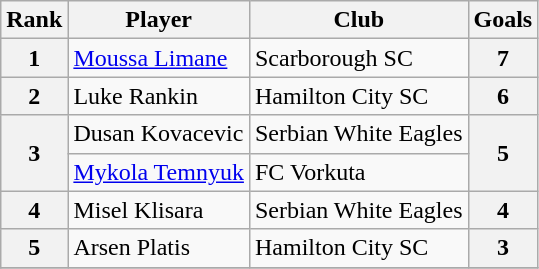<table class="wikitable sortable">
<tr>
<th>Rank</th>
<th>Player</th>
<th>Club</th>
<th>Goals</th>
</tr>
<tr>
<th>1</th>
<td align="left"> <a href='#'>Moussa Limane</a></td>
<td align="left">Scarborough SC</td>
<th>7</th>
</tr>
<tr>
<th>2</th>
<td align="left"> Luke Rankin</td>
<td align="left">Hamilton City SC</td>
<th>6</th>
</tr>
<tr>
<th rowspan="2">3</th>
<td align="left"> Dusan Kovacevic</td>
<td align="left">Serbian White Eagles</td>
<th rowspan="2">5</th>
</tr>
<tr>
<td align="left"> <a href='#'>Mykola Temnyuk</a></td>
<td align="left">FC Vorkuta</td>
</tr>
<tr>
<th>4</th>
<td align="left"> Misel Klisara</td>
<td align="left">Serbian White Eagles</td>
<th>4</th>
</tr>
<tr>
<th>5</th>
<td align="left">Arsen Platis</td>
<td align="left">Hamilton City SC</td>
<th>3</th>
</tr>
<tr>
</tr>
</table>
